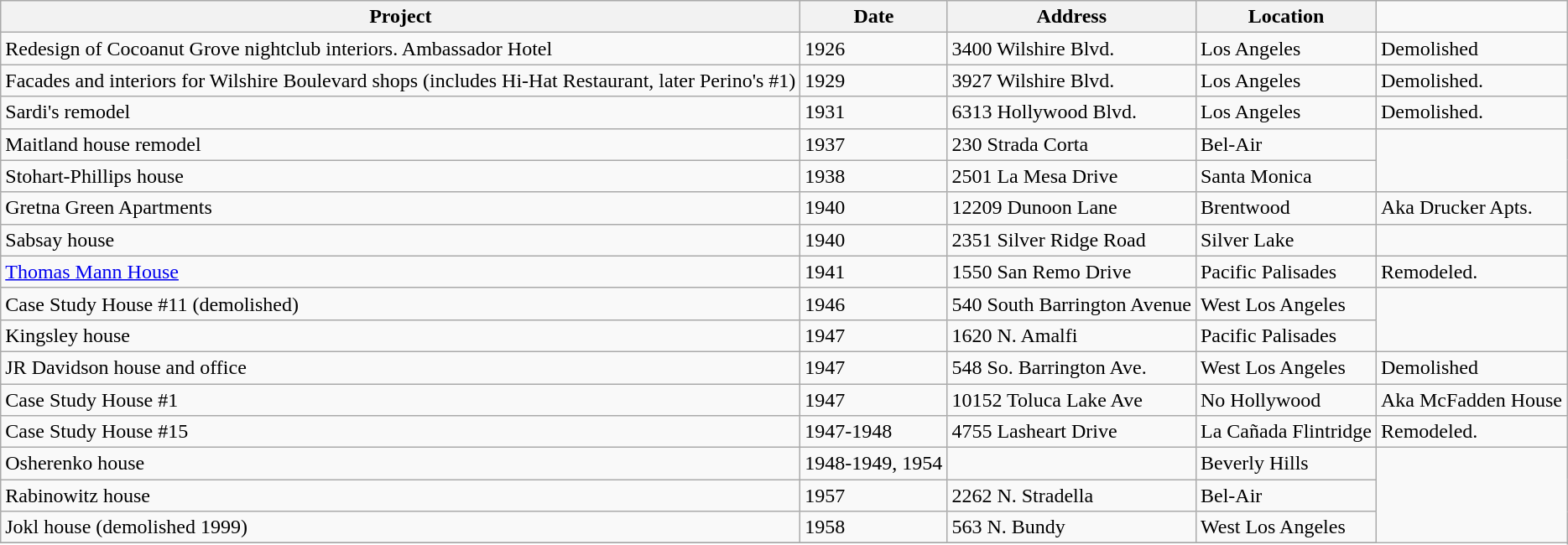<table class="wikitable sortable">
<tr>
<th>Project</th>
<th>Date</th>
<th class="unsortable">Address</th>
<th>Location</th>
</tr>
<tr>
<td>Redesign of Cocoanut Grove nightclub interiors. Ambassador Hotel</td>
<td>1926</td>
<td>3400 Wilshire Blvd.</td>
<td>Los Angeles</td>
<td>Demolished</td>
</tr>
<tr>
<td>Facades and interiors for Wilshire Boulevard shops (includes Hi-Hat Restaurant, later Perino's #1)</td>
<td>1929</td>
<td>3927 Wilshire Blvd.</td>
<td>Los Angeles</td>
<td>Demolished.</td>
</tr>
<tr>
<td>Sardi's remodel</td>
<td>1931</td>
<td>6313 Hollywood Blvd.</td>
<td>Los Angeles</td>
<td>Demolished.</td>
</tr>
<tr>
<td>Maitland house remodel</td>
<td>1937</td>
<td>230 Strada Corta</td>
<td>Bel-Air</td>
</tr>
<tr>
<td>Stohart-Phillips house</td>
<td>1938</td>
<td>2501 La Mesa Drive</td>
<td>Santa Monica</td>
</tr>
<tr>
<td>Gretna Green Apartments</td>
<td>1940</td>
<td>12209 Dunoon Lane</td>
<td>Brentwood</td>
<td>Aka Drucker Apts.</td>
</tr>
<tr>
<td>Sabsay house</td>
<td>1940</td>
<td>2351 Silver Ridge Road</td>
<td>Silver Lake</td>
</tr>
<tr>
<td><a href='#'>Thomas Mann House</a></td>
<td>1941</td>
<td>1550 San Remo Drive</td>
<td>Pacific Palisades</td>
<td>Remodeled.</td>
</tr>
<tr>
<td>Case Study House #11 (demolished)</td>
<td>1946</td>
<td>540 South Barrington Avenue</td>
<td>West Los Angeles</td>
</tr>
<tr>
<td>Kingsley house</td>
<td>1947</td>
<td>1620 N. Amalfi</td>
<td>Pacific Palisades</td>
</tr>
<tr>
<td>JR Davidson house and office</td>
<td>1947</td>
<td>548 So. Barrington Ave.</td>
<td>West Los Angeles</td>
<td>Demolished</td>
</tr>
<tr>
<td>Case Study House #1</td>
<td>1947</td>
<td>10152 Toluca Lake Ave</td>
<td>No Hollywood</td>
<td>Aka McFadden House</td>
</tr>
<tr>
<td>Case Study House #15</td>
<td>1947-1948</td>
<td>4755 Lasheart Drive</td>
<td>La Cañada Flintridge</td>
<td>Remodeled.</td>
</tr>
<tr>
<td>Osherenko house</td>
<td>1948-1949, 1954</td>
<td></td>
<td>Beverly Hills</td>
</tr>
<tr>
<td>Rabinowitz house</td>
<td>1957</td>
<td>2262 N. Stradella</td>
<td>Bel-Air</td>
</tr>
<tr>
<td>Jokl house (demolished 1999)</td>
<td>1958</td>
<td>563 N. Bundy</td>
<td>West Los Angeles</td>
</tr>
<tr>
</tr>
</table>
